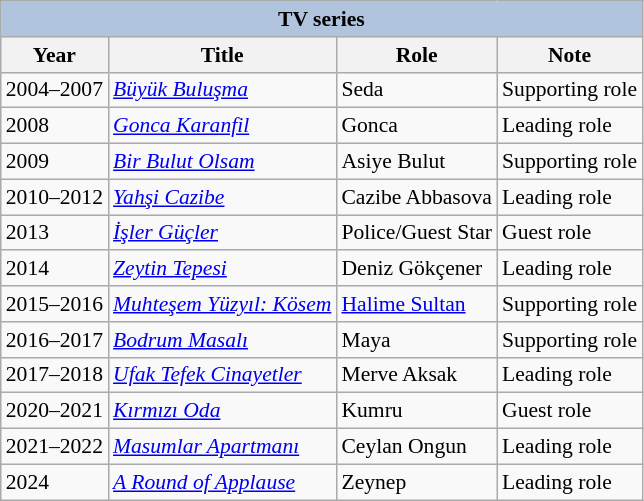<table class="wikitable" style="font-size:90%">
<tr>
<th colspan="4" style="background:LightSteelBlue">TV series</th>
</tr>
<tr>
<th>Year</th>
<th>Title</th>
<th>Role</th>
<th>Note</th>
</tr>
<tr>
<td>2004–2007</td>
<td><em><a href='#'>Büyük Buluşma</a></em></td>
<td>Seda</td>
<td>Supporting role</td>
</tr>
<tr>
<td>2008</td>
<td><em><a href='#'>Gonca Karanfil</a></em></td>
<td>Gonca</td>
<td>Leading role</td>
</tr>
<tr>
<td>2009</td>
<td><em><a href='#'>Bir Bulut Olsam</a></em></td>
<td>Asiye Bulut</td>
<td>Supporting role</td>
</tr>
<tr>
<td>2010–2012</td>
<td><em><a href='#'>Yahşi Cazibe</a></em></td>
<td>Cazibe Abbasova</td>
<td>Leading role</td>
</tr>
<tr>
<td>2013</td>
<td><em><a href='#'>İşler Güçler</a></em></td>
<td>Police/Guest Star</td>
<td>Guest role</td>
</tr>
<tr>
<td>2014</td>
<td><em><a href='#'>Zeytin Tepesi</a></em></td>
<td>Deniz Gökçener</td>
<td>Leading role</td>
</tr>
<tr>
<td>2015–2016</td>
<td><em><a href='#'>Muhteşem Yüzyıl: Kösem</a></em></td>
<td><a href='#'>Halime Sultan</a></td>
<td>Supporting role</td>
</tr>
<tr>
<td>2016–2017</td>
<td><em><a href='#'>Bodrum Masalı</a></em></td>
<td>Maya</td>
<td>Supporting role</td>
</tr>
<tr>
<td>2017–2018</td>
<td><em><a href='#'>Ufak Tefek Cinayetler</a></em></td>
<td>Merve Aksak</td>
<td>Leading role</td>
</tr>
<tr>
<td>2020–2021</td>
<td><em><a href='#'>Kırmızı Oda</a></em></td>
<td>Kumru</td>
<td>Guest role</td>
</tr>
<tr>
<td>2021–2022</td>
<td><em><a href='#'>Masumlar Apartmanı</a></em></td>
<td>Ceylan Ongun</td>
<td>Leading role</td>
</tr>
<tr>
<td>2024</td>
<td><em><a href='#'>A Round of Applause</a></em></td>
<td>Zeynep</td>
<td>Leading role</td>
</tr>
</table>
